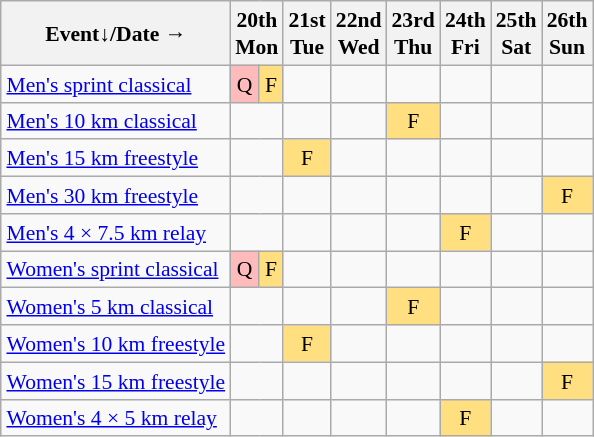<table class="wikitable" style="margin:0.5em auto; font-size:90%; line-height:1.25em; text-align:center;">
<tr>
<th>Event↓/Date →</th>
<th colspan=2>20th<br>Mon</th>
<th>21st<br>Tue</th>
<th>22nd<br>Wed</th>
<th>23rd<br>Thu</th>
<th>24th<br>Fri</th>
<th>25th<br>Sat</th>
<th>26th<br>Sun</th>
</tr>
<tr>
<td align="left"><a href='#'>Men's sprint classical</a></td>
<td bgcolor="#FFBBBB">Q</td>
<td bgcolor="#FFDF80">F</td>
<td></td>
<td></td>
<td></td>
<td></td>
<td></td>
<td></td>
</tr>
<tr>
<td align="left"><a href='#'>Men's 10 km classical</a></td>
<td colspan=2></td>
<td></td>
<td></td>
<td bgcolor="#FFDF80">F</td>
<td></td>
<td></td>
<td></td>
</tr>
<tr>
<td align="left"><a href='#'>Men's 15 km freestyle</a></td>
<td colspan=2></td>
<td bgcolor="#FFDF80">F</td>
<td></td>
<td></td>
<td></td>
<td></td>
<td></td>
</tr>
<tr>
<td align="left"><a href='#'>Men's 30 km freestyle</a></td>
<td colspan=2></td>
<td></td>
<td></td>
<td></td>
<td></td>
<td></td>
<td bgcolor="#FFDF80">F</td>
</tr>
<tr>
<td align="left"><a href='#'>Men's 4 × 7.5 km relay</a></td>
<td colspan=2></td>
<td></td>
<td></td>
<td></td>
<td bgcolor="#FFDF80">F</td>
<td></td>
<td></td>
</tr>
<tr>
<td align="left"><a href='#'>Women's sprint classical</a></td>
<td bgcolor="#FFBBBB">Q</td>
<td bgcolor="#FFDF80">F</td>
<td></td>
<td></td>
<td></td>
<td></td>
<td></td>
<td></td>
</tr>
<tr>
<td align="left"><a href='#'>Women's 5 km classical</a></td>
<td colspan=2></td>
<td></td>
<td></td>
<td bgcolor="#FFDF80">F</td>
<td></td>
<td></td>
<td></td>
</tr>
<tr>
<td align="left"><a href='#'>Women's 10 km freestyle</a></td>
<td colspan=2></td>
<td bgcolor="#FFDF80">F</td>
<td></td>
<td></td>
<td></td>
<td></td>
<td></td>
</tr>
<tr>
<td align="left"><a href='#'>Women's 15 km freestyle</a></td>
<td colspan=2></td>
<td></td>
<td></td>
<td></td>
<td></td>
<td></td>
<td bgcolor="#FFDF80">F</td>
</tr>
<tr>
<td align="left"><a href='#'>Women's 4 × 5 km relay</a></td>
<td colspan=2></td>
<td></td>
<td></td>
<td></td>
<td bgcolor="#FFDF80">F</td>
<td></td>
<td></td>
</tr>
</table>
